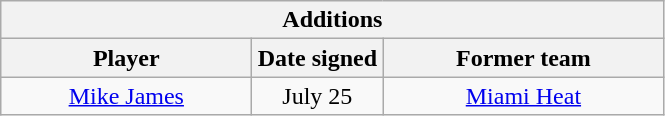<table class="wikitable" style="text-align:center">
<tr>
<th colspan=3>Additions</th>
</tr>
<tr>
<th style="width:160px">Player</th>
<th style="width:80px">Date signed</th>
<th style="width:180px">Former team</th>
</tr>
<tr>
<td><a href='#'>Mike James</a></td>
<td>July 25</td>
<td><a href='#'>Miami Heat</a></td>
</tr>
</table>
